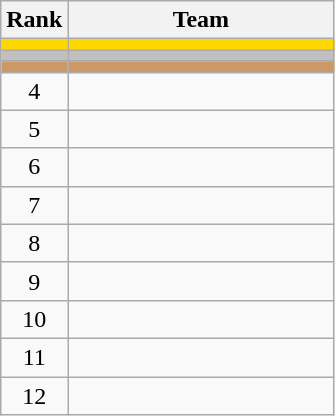<table class="wikitable">
<tr>
<th>Rank</th>
<th width=170>Team</th>
</tr>
<tr bgcolor=gold>
<td align=center></td>
<td></td>
</tr>
<tr bgcolor=silver>
<td align=center></td>
<td></td>
</tr>
<tr bgcolor=#cc9966>
<td align=center></td>
<td></td>
</tr>
<tr>
<td align=center>4</td>
<td></td>
</tr>
<tr>
<td align=center>5</td>
<td></td>
</tr>
<tr>
<td align=center>6</td>
<td></td>
</tr>
<tr>
<td align=center>7</td>
<td></td>
</tr>
<tr>
<td align=center>8</td>
<td></td>
</tr>
<tr>
<td align=center>9</td>
<td></td>
</tr>
<tr>
<td align=center>10</td>
<td></td>
</tr>
<tr>
<td align=center>11</td>
<td></td>
</tr>
<tr>
<td align=center>12</td>
<td></td>
</tr>
</table>
